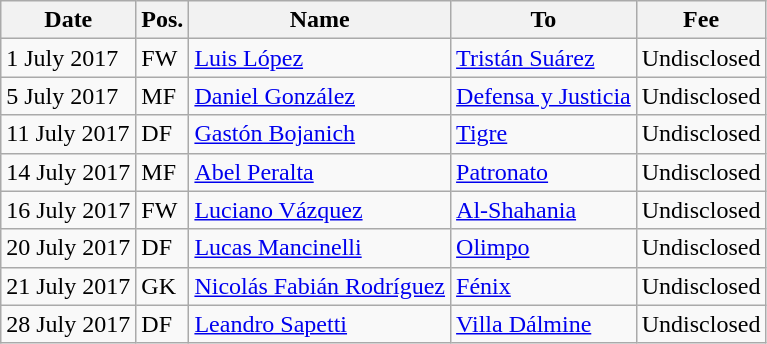<table class="wikitable">
<tr>
<th>Date</th>
<th>Pos.</th>
<th>Name</th>
<th>To</th>
<th>Fee</th>
</tr>
<tr>
<td>1 July 2017</td>
<td>FW</td>
<td> <a href='#'>Luis López</a></td>
<td> <a href='#'>Tristán Suárez</a></td>
<td>Undisclosed</td>
</tr>
<tr>
<td>5 July 2017</td>
<td>MF</td>
<td> <a href='#'>Daniel González</a></td>
<td> <a href='#'>Defensa y Justicia</a></td>
<td>Undisclosed</td>
</tr>
<tr>
<td>11 July 2017</td>
<td>DF</td>
<td> <a href='#'>Gastón Bojanich</a></td>
<td> <a href='#'>Tigre</a></td>
<td>Undisclosed</td>
</tr>
<tr>
<td>14 July 2017</td>
<td>MF</td>
<td> <a href='#'>Abel Peralta</a></td>
<td> <a href='#'>Patronato</a></td>
<td>Undisclosed</td>
</tr>
<tr>
<td>16 July 2017</td>
<td>FW</td>
<td> <a href='#'>Luciano Vázquez</a></td>
<td> <a href='#'>Al-Shahania</a></td>
<td>Undisclosed</td>
</tr>
<tr>
<td>20 July 2017</td>
<td>DF</td>
<td> <a href='#'>Lucas Mancinelli</a></td>
<td> <a href='#'>Olimpo</a></td>
<td>Undisclosed</td>
</tr>
<tr>
<td>21 July 2017</td>
<td>GK</td>
<td> <a href='#'>Nicolás Fabián Rodríguez</a></td>
<td> <a href='#'>Fénix</a></td>
<td>Undisclosed</td>
</tr>
<tr>
<td>28 July 2017</td>
<td>DF</td>
<td> <a href='#'>Leandro Sapetti</a></td>
<td> <a href='#'>Villa Dálmine</a></td>
<td>Undisclosed</td>
</tr>
</table>
